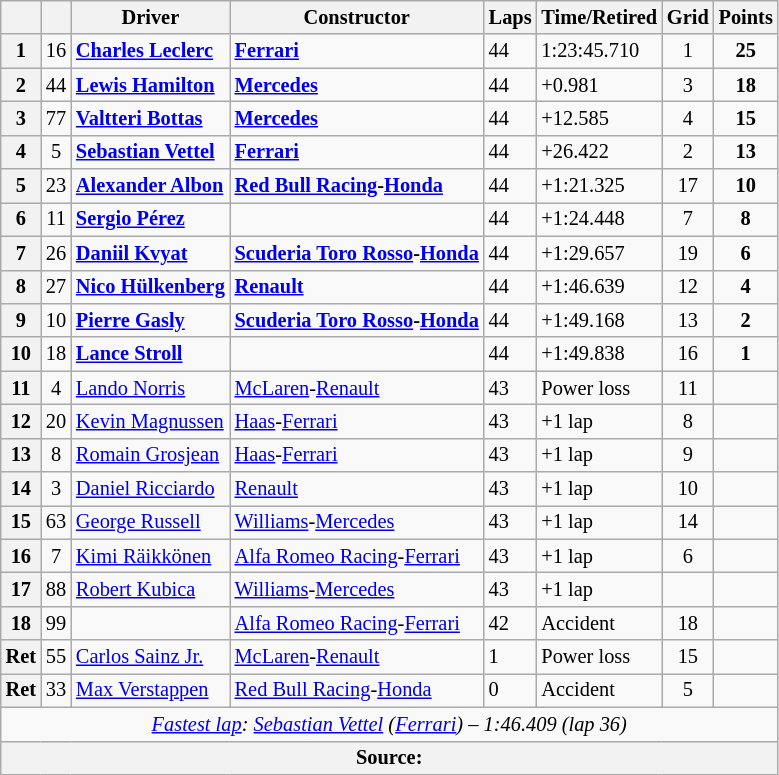<table class="wikitable sortable" style="font-size: 85%;">
<tr>
<th></th>
<th></th>
<th>Driver</th>
<th>Constructor</th>
<th class="unsortable">Laps</th>
<th class="unsortable">Time/Retired</th>
<th>Grid</th>
<th>Points</th>
</tr>
<tr>
<th>1</th>
<td align="center">16</td>
<td data-sort-value="LEC"><strong> <a href='#'>Charles Leclerc</a></strong></td>
<td><a href='#'><strong>Ferrari</strong></a></td>
<td>44</td>
<td>1:23:45.710</td>
<td align="center">1</td>
<td align="center"><strong>25</strong></td>
</tr>
<tr>
<th>2</th>
<td align="center">44</td>
<td data-sort-value="HAM"><strong> <a href='#'>Lewis Hamilton</a></strong></td>
<td><a href='#'><strong>Mercedes</strong></a></td>
<td>44</td>
<td>+0.981</td>
<td align="center">3</td>
<td align="center"><strong>18</strong></td>
</tr>
<tr>
<th>3</th>
<td align="center">77</td>
<td data-sort-value="BOT"><strong> <a href='#'>Valtteri Bottas</a></strong></td>
<td><a href='#'><strong>Mercedes</strong></a></td>
<td>44</td>
<td>+12.585</td>
<td align="center">4</td>
<td align="center"><strong>15</strong></td>
</tr>
<tr>
<th>4</th>
<td align="center">5</td>
<td data-sort-value="VET"><strong> <a href='#'>Sebastian Vettel</a></strong></td>
<td><a href='#'><strong>Ferrari</strong></a></td>
<td>44</td>
<td>+26.422</td>
<td align="center">2</td>
<td align="center"><strong>13</strong></td>
</tr>
<tr>
<th>5</th>
<td align="center">23</td>
<td data-sort-value="ALB"><strong> <a href='#'>Alexander Albon</a></strong></td>
<td><strong><a href='#'>Red Bull Racing</a>-<a href='#'>Honda</a></strong></td>
<td>44</td>
<td>+1:21.325</td>
<td align="center">17</td>
<td align="center"><strong>10</strong></td>
</tr>
<tr>
<th>6</th>
<td align="center">11</td>
<td data-sort-value="PER"><strong> <a href='#'>Sergio Pérez</a></strong></td>
<td><strong></strong></td>
<td>44</td>
<td>+1:24.448</td>
<td align="center">7</td>
<td align="center"><strong>8</strong></td>
</tr>
<tr>
<th>7</th>
<td align="center">26</td>
<td data-sort-value="KVY"><strong> <a href='#'>Daniil Kvyat</a></strong></td>
<td><strong><a href='#'>Scuderia Toro Rosso</a>-<a href='#'>Honda</a></strong></td>
<td>44</td>
<td>+1:29.657</td>
<td align="center">19</td>
<td align="center"><strong>6</strong></td>
</tr>
<tr>
<th>8</th>
<td align="center">27</td>
<td data-sort-value="HUL"><strong> <a href='#'>Nico Hülkenberg</a></strong></td>
<td><a href='#'><strong>Renault</strong></a></td>
<td>44</td>
<td>+1:46.639</td>
<td align="center">12</td>
<td align="center"><strong>4</strong></td>
</tr>
<tr>
<th>9</th>
<td align="center">10</td>
<td data-sort-value="GAS"><strong> <a href='#'>Pierre Gasly</a></strong></td>
<td><strong><a href='#'>Scuderia Toro Rosso</a>-<a href='#'>Honda</a></strong></td>
<td>44</td>
<td>+1:49.168</td>
<td align="center">13</td>
<td align="center"><strong>2</strong></td>
</tr>
<tr>
<th>10</th>
<td align="center">18</td>
<td data-sort-value="STR"><strong> <a href='#'>Lance Stroll</a></strong></td>
<td><strong></strong></td>
<td>44</td>
<td>+1:49.838</td>
<td align="center">16</td>
<td align="center"><strong>1</strong></td>
</tr>
<tr>
<th>11</th>
<td align="center">4</td>
<td data-sort-value="NOR"> <a href='#'>Lando Norris</a></td>
<td><a href='#'>McLaren</a>-<a href='#'>Renault</a></td>
<td>43</td>
<td>Power loss</td>
<td align="center">11</td>
<td></td>
</tr>
<tr>
<th>12</th>
<td align="center">20</td>
<td data-sort-value="MAG"> <a href='#'>Kevin Magnussen</a></td>
<td><a href='#'>Haas</a>-<a href='#'>Ferrari</a></td>
<td>43</td>
<td>+1 lap</td>
<td align="center">8</td>
<td></td>
</tr>
<tr>
<th>13</th>
<td align="center">8</td>
<td data-sort-value="GRO"> <a href='#'>Romain Grosjean</a></td>
<td><a href='#'>Haas</a>-<a href='#'>Ferrari</a></td>
<td>43</td>
<td>+1 lap</td>
<td align="center">9</td>
<td></td>
</tr>
<tr>
<th>14</th>
<td align="center">3</td>
<td data-sort-value="RIC"> <a href='#'>Daniel Ricciardo</a></td>
<td><a href='#'>Renault</a></td>
<td>43</td>
<td>+1 lap</td>
<td align="center">10</td>
<td></td>
</tr>
<tr>
<th>15</th>
<td align="center">63</td>
<td data-sort-value="RUS"> <a href='#'>George Russell</a></td>
<td><a href='#'>Williams</a>-<a href='#'>Mercedes</a></td>
<td>43</td>
<td>+1 lap</td>
<td align="center">14</td>
<td></td>
</tr>
<tr>
<th>16</th>
<td align="center">7</td>
<td data-sort-value="RAI"> <a href='#'>Kimi Räikkönen</a></td>
<td><a href='#'>Alfa Romeo Racing</a>-<a href='#'>Ferrari</a></td>
<td>43</td>
<td>+1 lap</td>
<td align="center">6</td>
<td></td>
</tr>
<tr>
<th>17</th>
<td align="center">88</td>
<td data-sort-value="KUB"> <a href='#'>Robert Kubica</a></td>
<td><a href='#'>Williams</a>-<a href='#'>Mercedes</a></td>
<td>43</td>
<td>+1 lap</td>
<td align="center" data-sort-value="20"></td>
<td></td>
</tr>
<tr>
<th>18</th>
<td align="center">99</td>
<td data-sort-value="GIO"></td>
<td><a href='#'>Alfa Romeo Racing</a>-<a href='#'>Ferrari</a></td>
<td>42</td>
<td>Accident</td>
<td align="center">18</td>
<td></td>
</tr>
<tr>
<th data-sort-value="19">Ret</th>
<td align="center">55</td>
<td data-sort-value="SAI"> <a href='#'>Carlos Sainz Jr.</a></td>
<td><a href='#'>McLaren</a>-<a href='#'>Renault</a></td>
<td>1</td>
<td>Power loss</td>
<td align="center">15</td>
<td></td>
</tr>
<tr>
<th data-sort-value="20">Ret</th>
<td align="center">33</td>
<td data-sort-value="VER"> <a href='#'>Max Verstappen</a></td>
<td><a href='#'>Red Bull Racing</a>-<a href='#'>Honda</a></td>
<td>0</td>
<td>Accident</td>
<td align="center">5</td>
<td></td>
</tr>
<tr class="sortbottom">
<td colspan="8" align="center"><em><a href='#'>Fastest lap</a>:  <a href='#'>Sebastian Vettel</a> (<a href='#'>Ferrari</a>) – 1:46.409 (lap 36)</em></td>
</tr>
<tr>
<th colspan="8">Source:</th>
</tr>
</table>
